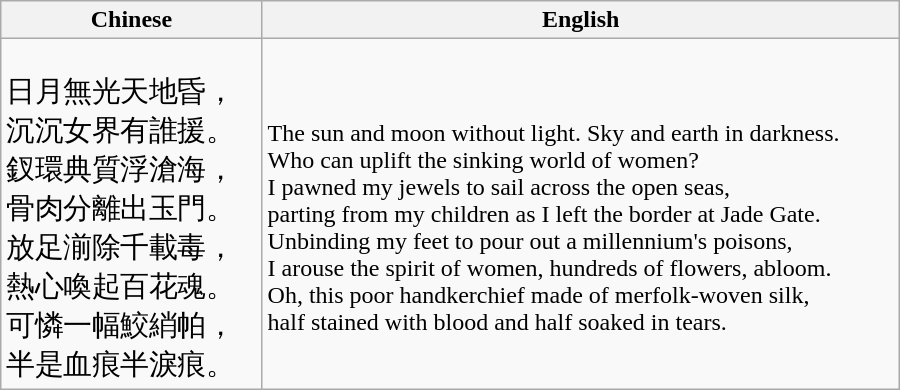<table class="wikitable" style="text-align: left; text-valign: top; width: 600px;">
<tr>
<th>Chinese</th>
<th>English</th>
</tr>
<tr>
<td><br><big>日月無光天地昏，</big><br>
<big>沉沉女界有誰援。</big><br>
<big>釵環典質浮滄海，</big><br>
<big>骨肉分離出玉門。</big><br>
<big>放足湔除千載毒，</big><br>
<big>熱心喚起百花魂。</big><br>
<big>可憐一幅鮫綃帕，</big><br>
<big>半是血痕半淚痕。</big></td>
<td><br>The sun and moon without light. Sky and earth in darkness.<br>
Who can uplift the sinking world of women?<br>
I pawned my jewels to sail across the open seas,<br>
parting from my children as I left the border at Jade Gate.<br>
Unbinding my feet to pour out a millennium's poisons,<br>
I arouse the spirit of women, hundreds of flowers, abloom.<br>
Oh, this poor handkerchief made of merfolk-woven silk,<br>
half stained with blood and half soaked in tears.</td>
</tr>
</table>
